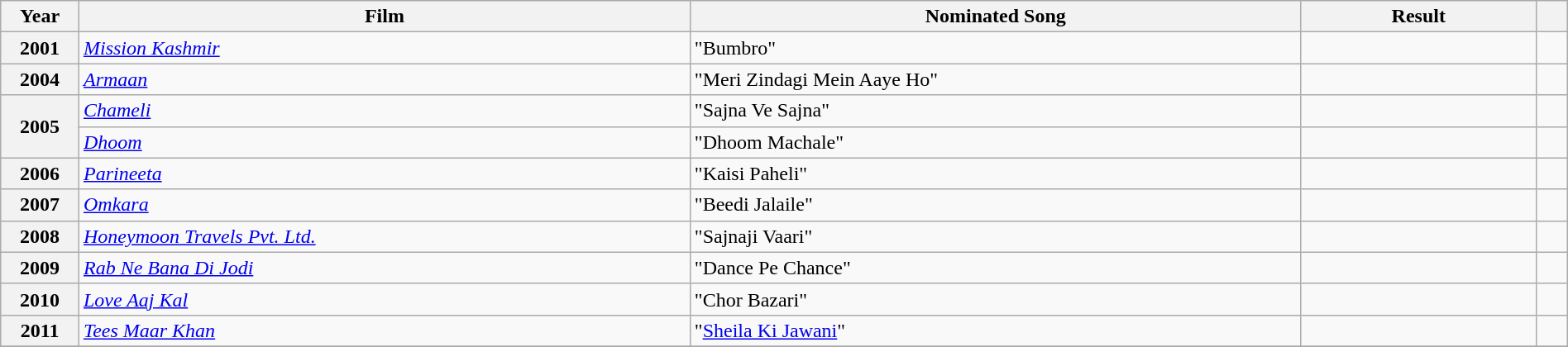<table class="wikitable plainrowheaders" width="100%" textcolor:#000;">
<tr>
<th scope="col" width=5%><strong>Year</strong></th>
<th scope="col" width=39%><strong>Film</strong></th>
<th scope="col" width=39%><strong>Nominated Song</strong></th>
<th scope="col" width=15%><strong>Result</strong></th>
<th scope="col" width=2%><strong></strong></th>
</tr>
<tr>
<th scope="row">2001</th>
<td><em><a href='#'>Mission Kashmir</a></em></td>
<td>"Bumbro"</td>
<td></td>
<td style="text-align:center;"></td>
</tr>
<tr>
<th scope="row">2004</th>
<td><em><a href='#'>Armaan</a></em></td>
<td>"Meri Zindagi Mein Aaye Ho"</td>
<td></td>
<td style="text-align:center;"></td>
</tr>
<tr>
<th scope="row" rowspan="2">2005</th>
<td><em><a href='#'>Chameli</a></em></td>
<td>"Sajna Ve Sajna"</td>
<td></td>
<td style="text-align:center;"></td>
</tr>
<tr>
<td><em><a href='#'>Dhoom</a></em></td>
<td>"Dhoom Machale"</td>
<td></td>
<td style="text-align:center;"></td>
</tr>
<tr>
<th scope="row">2006</th>
<td><em><a href='#'>Parineeta</a></em></td>
<td>"Kaisi Paheli"</td>
<td></td>
<td style="text-align:center;"></td>
</tr>
<tr>
<th scope="row">2007</th>
<td><em><a href='#'>Omkara</a></em></td>
<td>"Beedi Jalaile"</td>
<td></td>
<td style="text-align:center;"></td>
</tr>
<tr>
<th scope="row">2008</th>
<td><em><a href='#'>Honeymoon Travels Pvt. Ltd.</a></em></td>
<td>"Sajnaji Vaari"</td>
<td></td>
<td style="text-align:center;"></td>
</tr>
<tr>
<th scope="row">2009</th>
<td><em><a href='#'>Rab Ne Bana Di Jodi</a></em></td>
<td>"Dance Pe Chance"</td>
<td></td>
<td style="text-align:center;"></td>
</tr>
<tr>
<th scope="row">2010</th>
<td><em><a href='#'>Love Aaj Kal</a></em></td>
<td>"Chor Bazari"</td>
<td></td>
<td style="text-align:center;"></td>
</tr>
<tr>
<th scope="row">2011</th>
<td><em><a href='#'>Tees Maar Khan</a></em></td>
<td>"<a href='#'>Sheila Ki Jawani</a>"</td>
<td></td>
<td style="text-align:center;"></td>
</tr>
<tr>
</tr>
</table>
